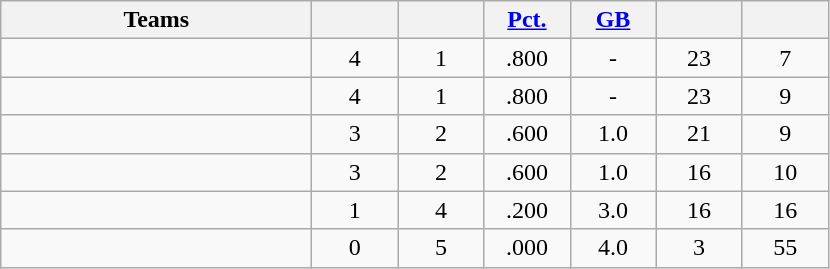<table class="wikitable" style="text-align:center;">
<tr>
<th width=200px>Teams</th>
<th width=50px></th>
<th width=50px></th>
<th width=50px><a href='#'>Pct.</a></th>
<th width=50px><a href='#'>GB</a></th>
<th width=50px></th>
<th width=50px></th>
</tr>
<tr style = "background-color:">
<td align = left></td>
<td>4</td>
<td>1</td>
<td>.800</td>
<td>-</td>
<td>23</td>
<td>7</td>
</tr>
<tr style = "background-color:">
<td align = left></td>
<td>4</td>
<td>1</td>
<td>.800</td>
<td>-</td>
<td>23</td>
<td>9</td>
</tr>
<tr style = "background-color:">
<td align = left></td>
<td>3</td>
<td>2</td>
<td>.600</td>
<td>1.0</td>
<td>21</td>
<td>9</td>
</tr>
<tr style = "background-color:">
<td align = left></td>
<td>3</td>
<td>2</td>
<td>.600</td>
<td>1.0</td>
<td>16</td>
<td>10</td>
</tr>
<tr style = "background-color:">
<td align = left></td>
<td>1</td>
<td>4</td>
<td>.200</td>
<td>3.0</td>
<td>16</td>
<td>16</td>
</tr>
<tr style = "background-color:">
<td align = left></td>
<td>0</td>
<td>5</td>
<td>.000</td>
<td>4.0</td>
<td>3</td>
<td>55</td>
</tr>
</table>
